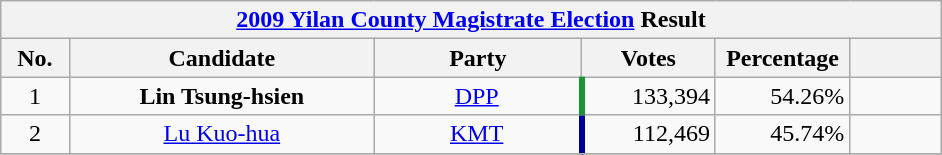<table class="wikitable" style="margin:1em auto; text-align:center">
<tr>
<th colspan="7" width=620px><a href='#'>2009 Yilan County Magistrate Election</a> Result</th>
</tr>
<tr>
<th width=35>No.</th>
<th width=180>Candidate</th>
<th width=120>Party</th>
<th width=75>Votes</th>
<th width=75>Percentage</th>
<th width=49></th>
</tr>
<tr>
<td>1</td>
<td><strong>Lin Tsung-hsien</strong></td>
<td><a href='#'>DPP</a></td>
<td style="border-left:4px solid #1B9431;" align="right">133,394</td>
<td align="right">54.26%</td>
<td align="center"></td>
</tr>
<tr>
<td>2</td>
<td><a href='#'>Lu Kuo-hua</a></td>
<td><a href='#'>KMT</a></td>
<td style="border-left:4px solid #000099;" align="right">112,469</td>
<td align="right">45.74%</td>
<td align="center"></td>
</tr>
<tr bgcolor=EEEEEE>
</tr>
</table>
